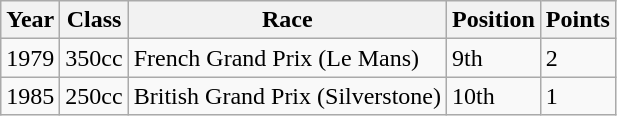<table class="wikitable" border="1">
<tr>
<th>Year</th>
<th>Class</th>
<th>Race</th>
<th>Position</th>
<th>Points</th>
</tr>
<tr>
<td>1979</td>
<td>350cc</td>
<td>French Grand Prix (Le Mans)</td>
<td>9th</td>
<td>2</td>
</tr>
<tr>
<td>1985</td>
<td>250cc</td>
<td>British Grand Prix (Silverstone)</td>
<td>10th</td>
<td>1</td>
</tr>
</table>
